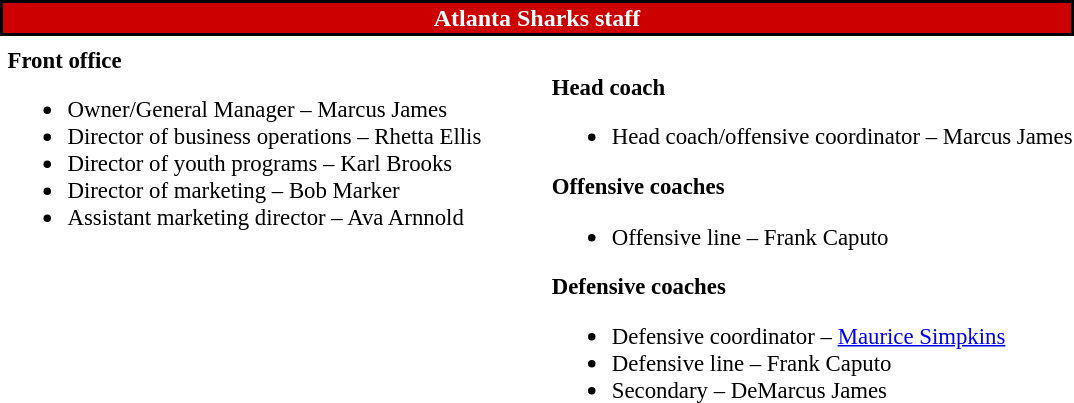<table class="toccolours" style="text-align: left;">
<tr>
<th colspan="7" style="background:#CC0000; color:white; text-align: center; border:2px solid #000000;"><strong>Atlanta Sharks staff</strong></th>
</tr>
<tr>
<td colspan=7 align="right"></td>
</tr>
<tr>
<td valign="top"></td>
<td style="font-size: 95%;" valign="top"><strong>Front office</strong><br><ul><li>Owner/General Manager – Marcus James</li><li>Director of business operations – Rhetta Ellis</li><li>Director of youth programs – Karl Brooks</li><li>Director of marketing – Bob Marker</li><li>Assistant marketing director – Ava Arnnold</li></ul></td>
<td width="35"> </td>
<td valign="top"></td>
<td style="font-size: 95%;" valign="top"><br><strong>Head coach</strong><ul><li>Head coach/offensive coordinator – Marcus James</li></ul><strong>Offensive coaches</strong><ul><li>Offensive line – Frank Caputo</li></ul><strong>Defensive coaches</strong><ul><li>Defensive coordinator – <a href='#'>Maurice Simpkins</a></li><li>Defensive line – Frank Caputo</li><li>Secondary – DeMarcus James</li></ul></td>
</tr>
</table>
